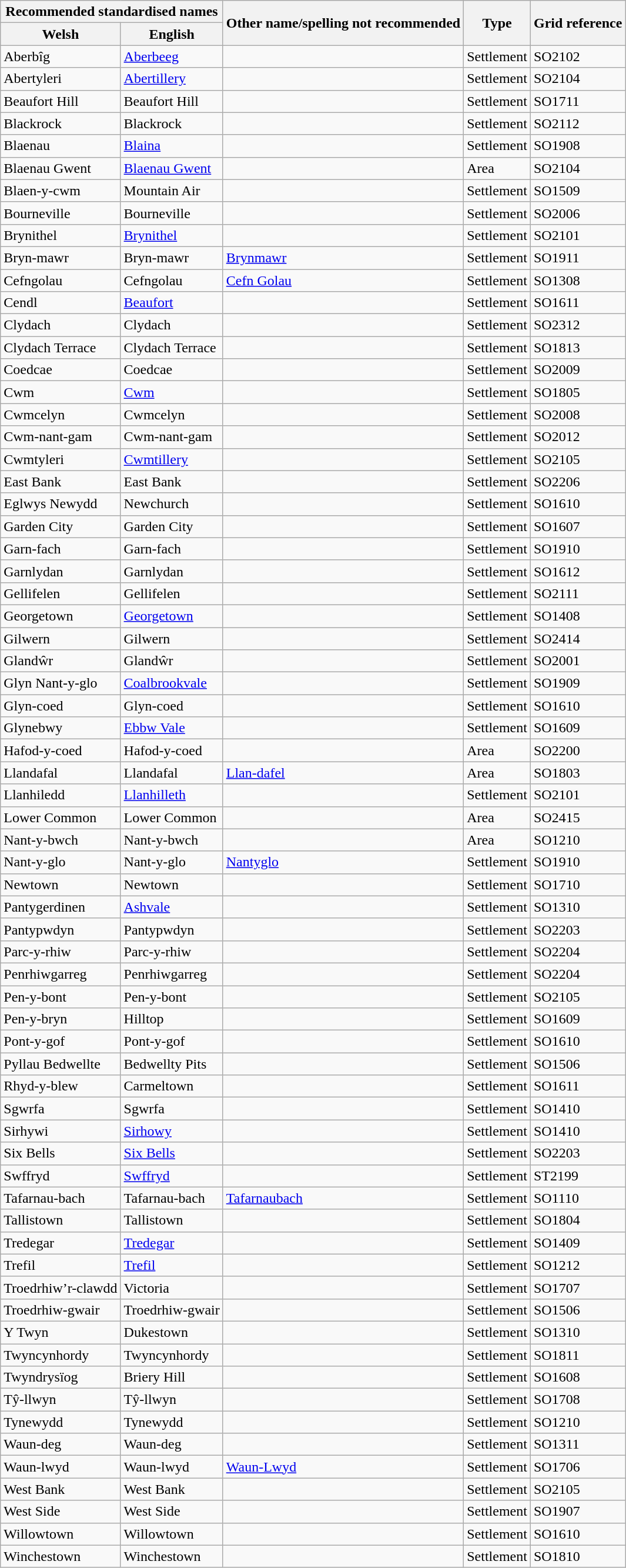<table class="wikitable sortable">
<tr>
<th colspan="2">Recommended standardised names</th>
<th rowspan="2">Other name/spelling not recommended</th>
<th rowspan="2">Type</th>
<th rowspan="2">Grid reference</th>
</tr>
<tr>
<th>Welsh</th>
<th>English</th>
</tr>
<tr>
<td>Aberbîg</td>
<td><a href='#'>Aberbeeg</a></td>
<td></td>
<td>Settlement</td>
<td>SO2102</td>
</tr>
<tr>
<td>Abertyleri</td>
<td><a href='#'>Abertillery</a></td>
<td></td>
<td>Settlement</td>
<td>SO2104</td>
</tr>
<tr>
<td>Beaufort Hill</td>
<td>Beaufort Hill</td>
<td></td>
<td>Settlement</td>
<td>SO1711</td>
</tr>
<tr>
<td>Blackrock</td>
<td>Blackrock</td>
<td></td>
<td>Settlement</td>
<td>SO2112</td>
</tr>
<tr>
<td>Blaenau</td>
<td><a href='#'>Blaina</a></td>
<td></td>
<td>Settlement</td>
<td>SO1908</td>
</tr>
<tr>
<td>Blaenau Gwent</td>
<td><a href='#'>Blaenau Gwent</a></td>
<td></td>
<td>Area</td>
<td>SO2104</td>
</tr>
<tr>
<td>Blaen-y-cwm</td>
<td>Mountain Air</td>
<td></td>
<td>Settlement</td>
<td>SO1509</td>
</tr>
<tr>
<td>Bourneville</td>
<td>Bourneville</td>
<td></td>
<td>Settlement</td>
<td>SO2006</td>
</tr>
<tr>
<td>Brynithel</td>
<td><a href='#'>Brynithel</a></td>
<td></td>
<td>Settlement</td>
<td>SO2101</td>
</tr>
<tr>
<td>Bryn-mawr</td>
<td>Bryn-mawr</td>
<td><a href='#'>Brynmawr</a></td>
<td>Settlement</td>
<td>SO1911</td>
</tr>
<tr>
<td>Cefngolau</td>
<td>Cefngolau</td>
<td><a href='#'>Cefn Golau</a></td>
<td>Settlement</td>
<td>SO1308</td>
</tr>
<tr>
<td>Cendl</td>
<td><a href='#'>Beaufort</a></td>
<td></td>
<td>Settlement</td>
<td>SO1611</td>
</tr>
<tr>
<td>Clydach</td>
<td>Clydach</td>
<td></td>
<td>Settlement</td>
<td>SO2312</td>
</tr>
<tr>
<td>Clydach Terrace</td>
<td>Clydach Terrace</td>
<td></td>
<td>Settlement</td>
<td>SO1813</td>
</tr>
<tr>
<td>Coedcae</td>
<td>Coedcae</td>
<td></td>
<td>Settlement</td>
<td>SO2009</td>
</tr>
<tr>
<td>Cwm</td>
<td><a href='#'>Cwm</a></td>
<td></td>
<td>Settlement</td>
<td>SO1805</td>
</tr>
<tr>
<td>Cwmcelyn</td>
<td>Cwmcelyn</td>
<td></td>
<td>Settlement</td>
<td>SO2008</td>
</tr>
<tr>
<td>Cwm-nant-gam</td>
<td>Cwm-nant-gam</td>
<td></td>
<td>Settlement</td>
<td>SO2012</td>
</tr>
<tr>
<td>Cwmtyleri</td>
<td><a href='#'>Cwmtillery</a></td>
<td></td>
<td>Settlement</td>
<td>SO2105</td>
</tr>
<tr>
<td>East Bank</td>
<td>East Bank</td>
<td></td>
<td>Settlement</td>
<td>SO2206</td>
</tr>
<tr>
<td>Eglwys Newydd</td>
<td>Newchurch</td>
<td></td>
<td>Settlement</td>
<td>SO1610</td>
</tr>
<tr>
<td>Garden City</td>
<td>Garden City</td>
<td></td>
<td>Settlement</td>
<td>SO1607</td>
</tr>
<tr>
<td>Garn-fach</td>
<td>Garn-fach</td>
<td></td>
<td>Settlement</td>
<td>SO1910</td>
</tr>
<tr>
<td>Garnlydan</td>
<td>Garnlydan</td>
<td></td>
<td>Settlement</td>
<td>SO1612</td>
</tr>
<tr>
<td>Gellifelen</td>
<td>Gellifelen</td>
<td></td>
<td>Settlement</td>
<td>SO2111</td>
</tr>
<tr>
<td>Georgetown</td>
<td><a href='#'>Georgetown</a></td>
<td></td>
<td>Settlement</td>
<td>SO1408</td>
</tr>
<tr>
<td>Gilwern</td>
<td>Gilwern</td>
<td></td>
<td>Settlement</td>
<td>SO2414</td>
</tr>
<tr>
<td>Glandŵr</td>
<td>Glandŵr</td>
<td></td>
<td>Settlement</td>
<td>SO2001</td>
</tr>
<tr>
<td>Glyn Nant-y-glo</td>
<td><a href='#'>Coalbrookvale</a></td>
<td></td>
<td>Settlement</td>
<td>SO1909</td>
</tr>
<tr>
<td>Glyn-coed</td>
<td>Glyn-coed</td>
<td></td>
<td>Settlement</td>
<td>SO1610</td>
</tr>
<tr>
<td>Glynebwy</td>
<td><a href='#'>Ebbw Vale</a></td>
<td></td>
<td>Settlement</td>
<td>SO1609</td>
</tr>
<tr>
<td>Hafod-y-coed</td>
<td>Hafod-y-coed</td>
<td></td>
<td>Area</td>
<td>SO2200</td>
</tr>
<tr>
<td>Llandafal</td>
<td>Llandafal</td>
<td><a href='#'>Llan-dafel</a></td>
<td>Area</td>
<td>SO1803</td>
</tr>
<tr>
<td>Llanhiledd</td>
<td><a href='#'>Llanhilleth</a></td>
<td></td>
<td>Settlement</td>
<td>SO2101</td>
</tr>
<tr>
<td>Lower Common</td>
<td>Lower Common</td>
<td></td>
<td>Area</td>
<td>SO2415</td>
</tr>
<tr>
<td>Nant-y-bwch</td>
<td>Nant-y-bwch</td>
<td></td>
<td>Area</td>
<td>SO1210</td>
</tr>
<tr>
<td>Nant-y-glo</td>
<td>Nant-y-glo</td>
<td><a href='#'>Nantyglo</a></td>
<td>Settlement</td>
<td>SO1910</td>
</tr>
<tr>
<td>Newtown</td>
<td>Newtown</td>
<td></td>
<td>Settlement</td>
<td>SO1710</td>
</tr>
<tr>
<td>Pantygerdinen</td>
<td><a href='#'>Ashvale</a></td>
<td></td>
<td>Settlement</td>
<td>SO1310</td>
</tr>
<tr>
<td>Pantypwdyn</td>
<td>Pantypwdyn</td>
<td></td>
<td>Settlement</td>
<td>SO2203</td>
</tr>
<tr>
<td>Parc-y-rhiw</td>
<td>Parc-y-rhiw</td>
<td></td>
<td>Settlement</td>
<td>SO2204</td>
</tr>
<tr>
<td>Penrhiwgarreg</td>
<td>Penrhiwgarreg</td>
<td></td>
<td>Settlement</td>
<td>SO2204</td>
</tr>
<tr>
<td>Pen-y-bont</td>
<td>Pen-y-bont</td>
<td></td>
<td>Settlement</td>
<td>SO2105</td>
</tr>
<tr>
<td>Pen-y-bryn</td>
<td>Hilltop</td>
<td></td>
<td>Settlement</td>
<td>SO1609</td>
</tr>
<tr>
<td>Pont-y-gof</td>
<td>Pont-y-gof</td>
<td></td>
<td>Settlement</td>
<td>SO1610</td>
</tr>
<tr>
<td>Pyllau Bedwellte</td>
<td>Bedwellty Pits</td>
<td></td>
<td>Settlement</td>
<td>SO1506</td>
</tr>
<tr>
<td>Rhyd-y-blew</td>
<td>Carmeltown</td>
<td></td>
<td>Settlement</td>
<td>SO1611</td>
</tr>
<tr>
<td>Sgwrfa</td>
<td>Sgwrfa</td>
<td></td>
<td>Settlement</td>
<td>SO1410</td>
</tr>
<tr>
<td>Sirhywi</td>
<td><a href='#'>Sirhowy</a></td>
<td></td>
<td>Settlement</td>
<td>SO1410</td>
</tr>
<tr>
<td>Six Bells</td>
<td><a href='#'>Six Bells</a></td>
<td></td>
<td>Settlement</td>
<td>SO2203</td>
</tr>
<tr>
<td>Swffryd</td>
<td><a href='#'>Swffryd</a></td>
<td></td>
<td>Settlement</td>
<td>ST2199</td>
</tr>
<tr>
<td>Tafarnau-bach</td>
<td>Tafarnau-bach</td>
<td><a href='#'>Tafarnaubach</a></td>
<td>Settlement</td>
<td>SO1110</td>
</tr>
<tr>
<td>Tallistown</td>
<td>Tallistown</td>
<td></td>
<td>Settlement</td>
<td>SO1804</td>
</tr>
<tr>
<td>Tredegar</td>
<td><a href='#'>Tredegar</a></td>
<td></td>
<td>Settlement</td>
<td>SO1409</td>
</tr>
<tr>
<td>Trefil</td>
<td><a href='#'>Trefil</a></td>
<td></td>
<td>Settlement</td>
<td>SO1212</td>
</tr>
<tr>
<td>Troedrhiw’r-clawdd</td>
<td>Victoria</td>
<td></td>
<td>Settlement</td>
<td>SO1707</td>
</tr>
<tr>
<td>Troedrhiw-gwair</td>
<td>Troedrhiw-gwair</td>
<td></td>
<td>Settlement</td>
<td>SO1506</td>
</tr>
<tr>
<td>Y Twyn</td>
<td>Dukestown</td>
<td></td>
<td>Settlement</td>
<td>SO1310</td>
</tr>
<tr>
<td>Twyncynhordy</td>
<td>Twyncynhordy</td>
<td></td>
<td>Settlement</td>
<td>SO1811</td>
</tr>
<tr>
<td>Twyndrysïog</td>
<td>Briery Hill</td>
<td></td>
<td>Settlement</td>
<td>SO1608</td>
</tr>
<tr>
<td>Tŷ-llwyn</td>
<td>Tŷ-llwyn</td>
<td></td>
<td>Settlement</td>
<td>SO1708</td>
</tr>
<tr>
<td>Tynewydd</td>
<td>Tynewydd</td>
<td></td>
<td>Settlement</td>
<td>SO1210</td>
</tr>
<tr>
<td>Waun-deg</td>
<td>Waun-deg</td>
<td></td>
<td>Settlement</td>
<td>SO1311</td>
</tr>
<tr>
<td>Waun-lwyd</td>
<td>Waun-lwyd</td>
<td><a href='#'>Waun-Lwyd</a></td>
<td>Settlement</td>
<td>SO1706</td>
</tr>
<tr>
<td>West Bank</td>
<td>West Bank</td>
<td></td>
<td>Settlement</td>
<td>SO2105</td>
</tr>
<tr>
<td>West Side</td>
<td>West Side</td>
<td></td>
<td>Settlement</td>
<td>SO1907</td>
</tr>
<tr>
<td>Willowtown</td>
<td>Willowtown</td>
<td></td>
<td>Settlement</td>
<td>SO1610</td>
</tr>
<tr>
<td>Winchestown</td>
<td>Winchestown</td>
<td></td>
<td>Settlement</td>
<td>SO1810</td>
</tr>
</table>
